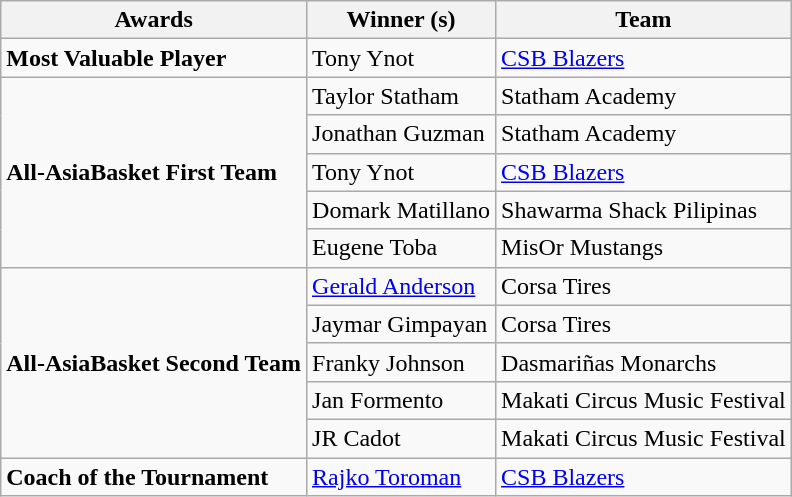<table class="wikitable">
<tr>
<th>Awards</th>
<th>Winner (s)</th>
<th>Team</th>
</tr>
<tr>
<td><strong>Most Valuable Player</strong></td>
<td>Tony Ynot</td>
<td> <a href='#'>CSB Blazers</a></td>
</tr>
<tr>
<td rowspan="5"><strong>All-AsiaBasket First Team</strong></td>
<td>Taylor Statham</td>
<td> Statham Academy</td>
</tr>
<tr>
<td>Jonathan Guzman</td>
<td> Statham Academy</td>
</tr>
<tr>
<td>Tony Ynot</td>
<td> <a href='#'>CSB Blazers</a></td>
</tr>
<tr>
<td>Domark Matillano</td>
<td> Shawarma Shack Pilipinas</td>
</tr>
<tr>
<td>Eugene Toba</td>
<td> MisOr Mustangs</td>
</tr>
<tr>
<td rowspan="5"><strong>All-AsiaBasket Second Team</strong></td>
<td><a href='#'>Gerald Anderson</a></td>
<td> Corsa Tires</td>
</tr>
<tr>
<td>Jaymar Gimpayan</td>
<td> Corsa Tires</td>
</tr>
<tr>
<td>Franky Johnson</td>
<td> Dasmariñas Monarchs</td>
</tr>
<tr>
<td>Jan Formento</td>
<td> Makati Circus Music Festival</td>
</tr>
<tr>
<td>JR Cadot</td>
<td> Makati Circus Music Festival</td>
</tr>
<tr>
<td><strong>Coach of the Tournament</strong></td>
<td><a href='#'>Rajko Toroman</a></td>
<td> <a href='#'>CSB Blazers</a></td>
</tr>
</table>
